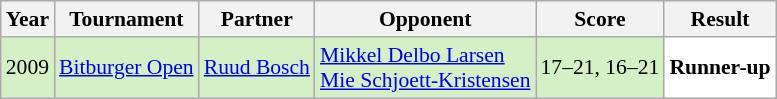<table class="sortable wikitable" style="font-size: 90%;">
<tr>
<th>Year</th>
<th>Tournament</th>
<th>Partner</th>
<th>Opponent</th>
<th>Score</th>
<th>Result</th>
</tr>
<tr style="background:#D4F1C5">
<td align="center">2009</td>
<td align="left"><a href='#'>Bitburger Open</a></td>
<td align="left"> <a href='#'>Ruud Bosch</a></td>
<td align="left"> <a href='#'>Mikkel Delbo Larsen</a><br> <a href='#'>Mie Schjoett-Kristensen</a></td>
<td align="left">17–21, 16–21</td>
<td style="text-align:left; background:white"> <strong>Runner-up</strong></td>
</tr>
</table>
